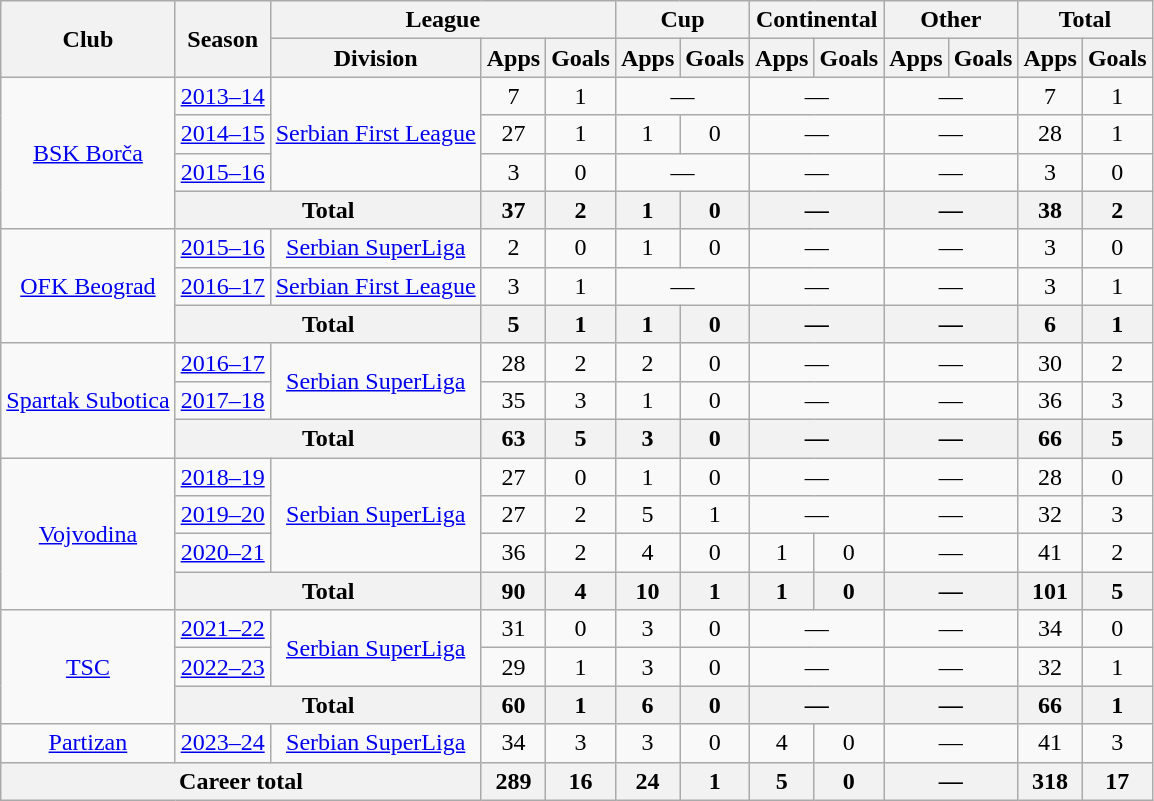<table class="wikitable" style="text-align:center">
<tr>
<th rowspan="2">Club</th>
<th rowspan="2">Season</th>
<th colspan="3">League</th>
<th colspan="2">Cup</th>
<th colspan="2">Continental</th>
<th colspan="2">Other</th>
<th colspan="2">Total</th>
</tr>
<tr>
<th>Division</th>
<th>Apps</th>
<th>Goals</th>
<th>Apps</th>
<th>Goals</th>
<th>Apps</th>
<th>Goals</th>
<th>Apps</th>
<th>Goals</th>
<th>Apps</th>
<th>Goals</th>
</tr>
<tr>
<td rowspan="4"><a href='#'>BSK Borča</a></td>
<td><a href='#'>2013–14</a></td>
<td rowspan=3><a href='#'>Serbian First League</a></td>
<td>7</td>
<td>1</td>
<td colspan="2">—</td>
<td colspan="2">—</td>
<td colspan="2">—</td>
<td>7</td>
<td>1</td>
</tr>
<tr>
<td><a href='#'>2014–15</a></td>
<td>27</td>
<td>1</td>
<td>1</td>
<td>0</td>
<td colspan="2">—</td>
<td colspan="2">—</td>
<td>28</td>
<td>1</td>
</tr>
<tr>
<td><a href='#'>2015–16</a></td>
<td>3</td>
<td>0</td>
<td colspan="2">—</td>
<td colspan="2">—</td>
<td colspan="2">—</td>
<td>3</td>
<td>0</td>
</tr>
<tr>
<th colspan="2">Total</th>
<th>37</th>
<th>2</th>
<th>1</th>
<th>0</th>
<th colspan="2">—</th>
<th colspan="2">—</th>
<th>38</th>
<th>2</th>
</tr>
<tr>
<td rowspan="3"><a href='#'>OFK Beograd</a></td>
<td><a href='#'>2015–16</a></td>
<td><a href='#'>Serbian SuperLiga</a></td>
<td>2</td>
<td>0</td>
<td>1</td>
<td>0</td>
<td colspan="2">—</td>
<td colspan="2">—</td>
<td>3</td>
<td>0</td>
</tr>
<tr>
<td><a href='#'>2016–17</a></td>
<td><a href='#'>Serbian First League</a></td>
<td>3</td>
<td>1</td>
<td colspan="2">—</td>
<td colspan="2">—</td>
<td colspan="2">—</td>
<td>3</td>
<td>1</td>
</tr>
<tr>
<th colspan="2">Total</th>
<th>5</th>
<th>1</th>
<th>1</th>
<th>0</th>
<th colspan="2">—</th>
<th colspan="2">—</th>
<th>6</th>
<th>1</th>
</tr>
<tr>
<td rowspan="3"><a href='#'>Spartak Subotica</a></td>
<td><a href='#'>2016–17</a></td>
<td rowspan=2><a href='#'>Serbian SuperLiga</a></td>
<td>28</td>
<td>2</td>
<td>2</td>
<td>0</td>
<td colspan="2">—</td>
<td colspan="2">—</td>
<td>30</td>
<td>2</td>
</tr>
<tr>
<td><a href='#'>2017–18</a></td>
<td>35</td>
<td>3</td>
<td>1</td>
<td>0</td>
<td colspan="2">—</td>
<td colspan="2">—</td>
<td>36</td>
<td>3</td>
</tr>
<tr>
<th colspan="2">Total</th>
<th>63</th>
<th>5</th>
<th>3</th>
<th>0</th>
<th colspan="2">—</th>
<th colspan="2">—</th>
<th>66</th>
<th>5</th>
</tr>
<tr>
<td rowspan="4"><a href='#'>Vojvodina</a></td>
<td><a href='#'>2018–19</a></td>
<td rowspan="3"><a href='#'>Serbian SuperLiga</a></td>
<td>27</td>
<td>0</td>
<td>1</td>
<td>0</td>
<td colspan="2">—</td>
<td colspan="2">—</td>
<td>28</td>
<td>0</td>
</tr>
<tr>
<td><a href='#'>2019–20</a></td>
<td>27</td>
<td>2</td>
<td>5</td>
<td>1</td>
<td colspan="2">—</td>
<td colspan="2">—</td>
<td>32</td>
<td>3</td>
</tr>
<tr>
<td><a href='#'>2020–21</a></td>
<td>36</td>
<td>2</td>
<td>4</td>
<td>0</td>
<td>1</td>
<td>0</td>
<td colspan="2">—</td>
<td>41</td>
<td>2</td>
</tr>
<tr>
<th colspan="2">Total</th>
<th>90</th>
<th>4</th>
<th>10</th>
<th>1</th>
<th>1</th>
<th>0</th>
<th colspan="2">—</th>
<th>101</th>
<th>5</th>
</tr>
<tr>
<td rowspan="3"><a href='#'>TSC</a></td>
<td><a href='#'>2021–22</a></td>
<td rowspan=2><a href='#'>Serbian SuperLiga</a></td>
<td>31</td>
<td>0</td>
<td>3</td>
<td>0</td>
<td colspan="2">—</td>
<td colspan="2">—</td>
<td>34</td>
<td>0</td>
</tr>
<tr>
<td><a href='#'>2022–23</a></td>
<td>29</td>
<td>1</td>
<td>3</td>
<td>0</td>
<td colspan="2">—</td>
<td colspan="2">—</td>
<td>32</td>
<td>1</td>
</tr>
<tr>
<th colspan="2">Total</th>
<th>60</th>
<th>1</th>
<th>6</th>
<th>0</th>
<th colspan="2">—</th>
<th colspan="2">—</th>
<th>66</th>
<th>1</th>
</tr>
<tr>
<td><a href='#'>Partizan</a></td>
<td><a href='#'>2023–24</a></td>
<td><a href='#'>Serbian SuperLiga</a></td>
<td>34</td>
<td>3</td>
<td>3</td>
<td>0</td>
<td>4</td>
<td>0</td>
<td colspan="2">—</td>
<td>41</td>
<td>3</td>
</tr>
<tr>
<th colspan="3">Career total</th>
<th>289</th>
<th>16</th>
<th>24</th>
<th>1</th>
<th>5</th>
<th>0</th>
<th colspan="2">—</th>
<th>318</th>
<th>17</th>
</tr>
</table>
